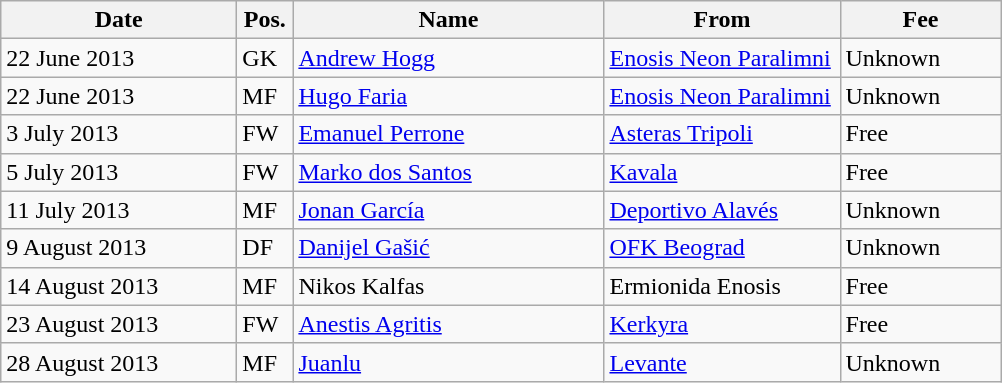<table class="wikitable">
<tr>
<th width="150px">Date</th>
<th width="30px">Pos.</th>
<th width="200px">Name</th>
<th width="150px">From</th>
<th width="100px">Fee</th>
</tr>
<tr>
<td>22 June 2013</td>
<td>GK</td>
<td> <a href='#'>Andrew Hogg</a></td>
<td><a href='#'>Enosis Neon Paralimni</a></td>
<td>Unknown</td>
</tr>
<tr>
<td>22 June 2013</td>
<td>MF</td>
<td> <a href='#'>Hugo Faria</a></td>
<td><a href='#'>Enosis Neon Paralimni</a></td>
<td>Unknown</td>
</tr>
<tr>
<td>3 July 2013</td>
<td>FW</td>
<td> <a href='#'>Emanuel Perrone</a></td>
<td><a href='#'>Asteras Tripoli</a></td>
<td>Free</td>
</tr>
<tr>
<td>5 July 2013</td>
<td>FW</td>
<td> <a href='#'>Marko dos Santos</a></td>
<td><a href='#'>Kavala</a></td>
<td>Free</td>
</tr>
<tr>
<td>11 July 2013</td>
<td>MF</td>
<td> <a href='#'>Jonan García</a></td>
<td><a href='#'>Deportivo Alavés</a></td>
<td>Unknown</td>
</tr>
<tr>
<td>9 August 2013</td>
<td>DF</td>
<td> <a href='#'>Danijel Gašić</a></td>
<td><a href='#'>OFK Beograd</a></td>
<td>Unknown</td>
</tr>
<tr>
<td>14 August 2013</td>
<td>MF</td>
<td> Nikos Kalfas</td>
<td>Ermionida Enosis</td>
<td>Free</td>
</tr>
<tr>
<td>23 August 2013</td>
<td>FW</td>
<td> <a href='#'>Anestis Agritis</a></td>
<td><a href='#'>Kerkyra</a></td>
<td>Free</td>
</tr>
<tr>
<td>28 August 2013</td>
<td>MF</td>
<td> <a href='#'>Juanlu</a></td>
<td><a href='#'>Levante</a></td>
<td>Unknown</td>
</tr>
</table>
